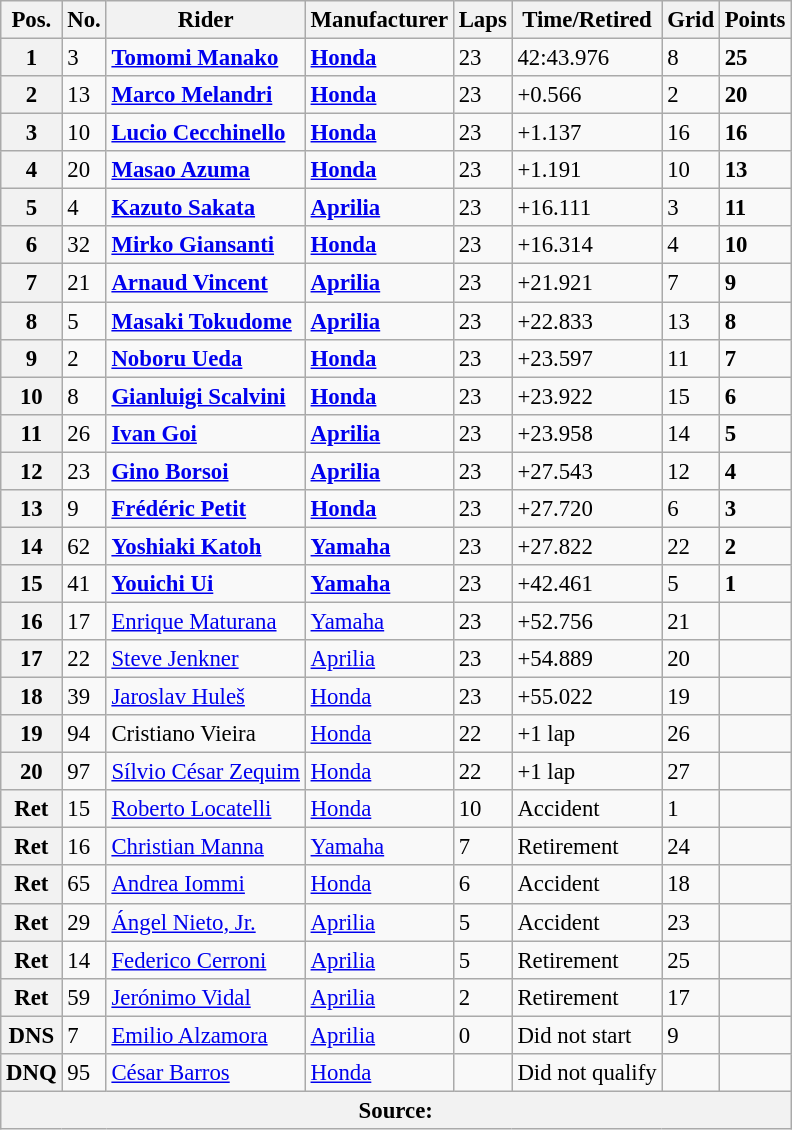<table class="wikitable" style="font-size: 95%;">
<tr>
<th>Pos.</th>
<th>No.</th>
<th>Rider</th>
<th>Manufacturer</th>
<th>Laps</th>
<th>Time/Retired</th>
<th>Grid</th>
<th>Points</th>
</tr>
<tr>
<th>1</th>
<td>3</td>
<td> <strong><a href='#'>Tomomi Manako</a></strong></td>
<td><strong><a href='#'>Honda</a></strong></td>
<td>23</td>
<td>42:43.976</td>
<td>8</td>
<td><strong>25</strong></td>
</tr>
<tr>
<th>2</th>
<td>13</td>
<td> <strong><a href='#'>Marco Melandri</a></strong></td>
<td><strong><a href='#'>Honda</a></strong></td>
<td>23</td>
<td>+0.566</td>
<td>2</td>
<td><strong>20</strong></td>
</tr>
<tr>
<th>3</th>
<td>10</td>
<td> <strong><a href='#'>Lucio Cecchinello</a></strong></td>
<td><strong><a href='#'>Honda</a></strong></td>
<td>23</td>
<td>+1.137</td>
<td>16</td>
<td><strong>16</strong></td>
</tr>
<tr>
<th>4</th>
<td>20</td>
<td> <strong><a href='#'>Masao Azuma</a></strong></td>
<td><strong><a href='#'>Honda</a></strong></td>
<td>23</td>
<td>+1.191</td>
<td>10</td>
<td><strong>13</strong></td>
</tr>
<tr>
<th>5</th>
<td>4</td>
<td> <strong><a href='#'>Kazuto Sakata</a></strong></td>
<td><strong><a href='#'>Aprilia</a></strong></td>
<td>23</td>
<td>+16.111</td>
<td>3</td>
<td><strong>11</strong></td>
</tr>
<tr>
<th>6</th>
<td>32</td>
<td> <strong><a href='#'>Mirko Giansanti</a></strong></td>
<td><strong><a href='#'>Honda</a></strong></td>
<td>23</td>
<td>+16.314</td>
<td>4</td>
<td><strong>10</strong></td>
</tr>
<tr>
<th>7</th>
<td>21</td>
<td> <strong><a href='#'>Arnaud Vincent</a></strong></td>
<td><strong><a href='#'>Aprilia</a></strong></td>
<td>23</td>
<td>+21.921</td>
<td>7</td>
<td><strong>9</strong></td>
</tr>
<tr>
<th>8</th>
<td>5</td>
<td> <strong><a href='#'>Masaki Tokudome</a></strong></td>
<td><strong><a href='#'>Aprilia</a></strong></td>
<td>23</td>
<td>+22.833</td>
<td>13</td>
<td><strong>8</strong></td>
</tr>
<tr>
<th>9</th>
<td>2</td>
<td> <strong><a href='#'>Noboru Ueda</a></strong></td>
<td><strong><a href='#'>Honda</a></strong></td>
<td>23</td>
<td>+23.597</td>
<td>11</td>
<td><strong>7</strong></td>
</tr>
<tr>
<th>10</th>
<td>8</td>
<td> <strong><a href='#'>Gianluigi Scalvini</a></strong></td>
<td><strong><a href='#'>Honda</a></strong></td>
<td>23</td>
<td>+23.922</td>
<td>15</td>
<td><strong>6</strong></td>
</tr>
<tr>
<th>11</th>
<td>26</td>
<td> <strong><a href='#'>Ivan Goi</a></strong></td>
<td><strong><a href='#'>Aprilia</a></strong></td>
<td>23</td>
<td>+23.958</td>
<td>14</td>
<td><strong>5</strong></td>
</tr>
<tr>
<th>12</th>
<td>23</td>
<td> <strong><a href='#'>Gino Borsoi</a></strong></td>
<td><strong><a href='#'>Aprilia</a></strong></td>
<td>23</td>
<td>+27.543</td>
<td>12</td>
<td><strong>4</strong></td>
</tr>
<tr>
<th>13</th>
<td>9</td>
<td> <strong><a href='#'>Frédéric Petit</a></strong></td>
<td><strong><a href='#'>Honda</a></strong></td>
<td>23</td>
<td>+27.720</td>
<td>6</td>
<td><strong>3</strong></td>
</tr>
<tr>
<th>14</th>
<td>62</td>
<td> <strong><a href='#'>Yoshiaki Katoh</a></strong></td>
<td><strong><a href='#'>Yamaha</a></strong></td>
<td>23</td>
<td>+27.822</td>
<td>22</td>
<td><strong>2</strong></td>
</tr>
<tr>
<th>15</th>
<td>41</td>
<td> <strong><a href='#'>Youichi Ui</a></strong></td>
<td><strong><a href='#'>Yamaha</a></strong></td>
<td>23</td>
<td>+42.461</td>
<td>5</td>
<td><strong>1</strong></td>
</tr>
<tr>
<th>16</th>
<td>17</td>
<td> <a href='#'>Enrique Maturana</a></td>
<td><a href='#'>Yamaha</a></td>
<td>23</td>
<td>+52.756</td>
<td>21</td>
<td></td>
</tr>
<tr>
<th>17</th>
<td>22</td>
<td> <a href='#'>Steve Jenkner</a></td>
<td><a href='#'>Aprilia</a></td>
<td>23</td>
<td>+54.889</td>
<td>20</td>
<td></td>
</tr>
<tr>
<th>18</th>
<td>39</td>
<td> <a href='#'>Jaroslav Huleš</a></td>
<td><a href='#'>Honda</a></td>
<td>23</td>
<td>+55.022</td>
<td>19</td>
<td></td>
</tr>
<tr>
<th>19</th>
<td>94</td>
<td> Cristiano Vieira</td>
<td><a href='#'>Honda</a></td>
<td>22</td>
<td>+1 lap</td>
<td>26</td>
<td></td>
</tr>
<tr>
<th>20</th>
<td>97</td>
<td> <a href='#'>Sílvio César Zequim</a></td>
<td><a href='#'>Honda</a></td>
<td>22</td>
<td>+1 lap</td>
<td>27</td>
<td></td>
</tr>
<tr>
<th>Ret</th>
<td>15</td>
<td> <a href='#'>Roberto Locatelli</a></td>
<td><a href='#'>Honda</a></td>
<td>10</td>
<td>Accident</td>
<td>1</td>
<td></td>
</tr>
<tr>
<th>Ret</th>
<td>16</td>
<td> <a href='#'>Christian Manna</a></td>
<td><a href='#'>Yamaha</a></td>
<td>7</td>
<td>Retirement</td>
<td>24</td>
<td></td>
</tr>
<tr>
<th>Ret</th>
<td>65</td>
<td> <a href='#'>Andrea Iommi</a></td>
<td><a href='#'>Honda</a></td>
<td>6</td>
<td>Accident</td>
<td>18</td>
<td></td>
</tr>
<tr>
<th>Ret</th>
<td>29</td>
<td> <a href='#'>Ángel Nieto, Jr.</a></td>
<td><a href='#'>Aprilia</a></td>
<td>5</td>
<td>Accident</td>
<td>23</td>
<td></td>
</tr>
<tr>
<th>Ret</th>
<td>14</td>
<td> <a href='#'>Federico Cerroni</a></td>
<td><a href='#'>Aprilia</a></td>
<td>5</td>
<td>Retirement</td>
<td>25</td>
<td></td>
</tr>
<tr>
<th>Ret</th>
<td>59</td>
<td> <a href='#'>Jerónimo Vidal</a></td>
<td><a href='#'>Aprilia</a></td>
<td>2</td>
<td>Retirement</td>
<td>17</td>
<td></td>
</tr>
<tr>
<th>DNS</th>
<td>7</td>
<td> <a href='#'>Emilio Alzamora</a></td>
<td><a href='#'>Aprilia</a></td>
<td>0</td>
<td>Did not start</td>
<td>9</td>
<td></td>
</tr>
<tr>
<th>DNQ</th>
<td>95</td>
<td> <a href='#'>César Barros</a></td>
<td><a href='#'>Honda</a></td>
<td></td>
<td>Did not qualify</td>
<td></td>
<td></td>
</tr>
<tr>
<th colspan=8>Source: </th>
</tr>
</table>
